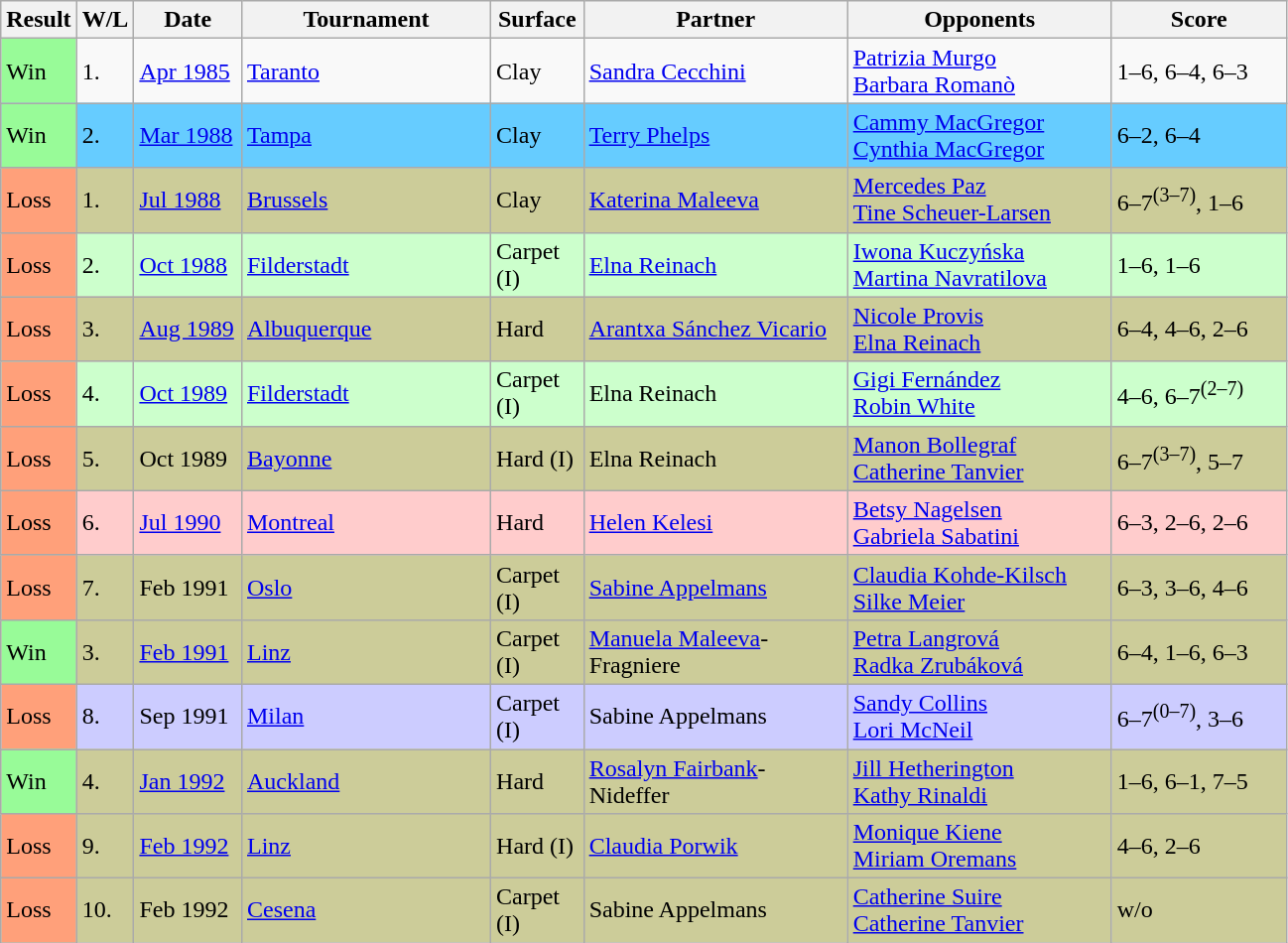<table class="sortable wikitable">
<tr>
<th style="width:40px">Result</th>
<th style="width:30px" class="unsortable">W/L</th>
<th style="width:65px">Date</th>
<th style="width:160px">Tournament</th>
<th style="width:55px">Surface</th>
<th style="width:170px">Partner</th>
<th style="width:170px">Opponents</th>
<th style="width:110px" class="unsortable">Score</th>
</tr>
<tr>
<td style="background:#98fb98;">Win</td>
<td>1.</td>
<td><a href='#'>Apr 1985</a></td>
<td><a href='#'>Taranto</a></td>
<td>Clay</td>
<td> <a href='#'>Sandra Cecchini</a></td>
<td> <a href='#'>Patrizia Murgo</a> <br>  <a href='#'>Barbara Romanò</a></td>
<td>1–6, 6–4, 6–3</td>
</tr>
<tr bgcolor="#66CCFF">
<td style="background:#98fb98;">Win</td>
<td>2.</td>
<td><a href='#'>Mar 1988</a></td>
<td><a href='#'>Tampa</a></td>
<td>Clay</td>
<td> <a href='#'>Terry Phelps</a></td>
<td> <a href='#'>Cammy MacGregor</a> <br>  <a href='#'>Cynthia MacGregor</a></td>
<td>6–2, 6–4</td>
</tr>
<tr style="background:#cccc99;">
<td style="background:#ffa07a;">Loss</td>
<td>1.</td>
<td><a href='#'>Jul 1988</a></td>
<td><a href='#'>Brussels</a></td>
<td>Clay</td>
<td> <a href='#'>Katerina Maleeva</a></td>
<td> <a href='#'>Mercedes Paz</a> <br>  <a href='#'>Tine Scheuer-Larsen</a></td>
<td>6–7<sup>(3–7)</sup>, 1–6</td>
</tr>
<tr bgcolor="#CCFFCC">
<td style="background:#ffa07a;">Loss</td>
<td>2.</td>
<td><a href='#'>Oct 1988</a></td>
<td><a href='#'>Filderstadt</a></td>
<td>Carpet (I)</td>
<td> <a href='#'>Elna Reinach</a></td>
<td> <a href='#'>Iwona Kuczyńska</a> <br>  <a href='#'>Martina Navratilova</a></td>
<td>1–6, 1–6</td>
</tr>
<tr style="background:#cccc99;">
<td style="background:#ffa07a;">Loss</td>
<td>3.</td>
<td><a href='#'>Aug 1989</a></td>
<td><a href='#'>Albuquerque</a></td>
<td>Hard</td>
<td> <a href='#'>Arantxa Sánchez Vicario</a></td>
<td> <a href='#'>Nicole Provis</a> <br>  <a href='#'>Elna Reinach</a></td>
<td>6–4, 4–6, 2–6</td>
</tr>
<tr bgcolor="#CCFFCC">
<td style="background:#ffa07a;">Loss</td>
<td>4.</td>
<td><a href='#'>Oct 1989</a></td>
<td><a href='#'>Filderstadt</a></td>
<td>Carpet (I)</td>
<td> Elna Reinach</td>
<td> <a href='#'>Gigi Fernández</a> <br>  <a href='#'>Robin White</a></td>
<td>4–6, 6–7<sup>(2–7)</sup></td>
</tr>
<tr style="background:#cccc99;">
<td style="background:#ffa07a;">Loss</td>
<td>5.</td>
<td>Oct 1989</td>
<td><a href='#'>Bayonne</a></td>
<td>Hard (I)</td>
<td> Elna Reinach</td>
<td> <a href='#'>Manon Bollegraf</a> <br>  <a href='#'>Catherine Tanvier</a></td>
<td>6–7<sup>(3–7)</sup>, 5–7</td>
</tr>
<tr bgcolor="#ffcccc">
<td style="background:#ffa07a;">Loss</td>
<td>6.</td>
<td><a href='#'>Jul 1990</a></td>
<td><a href='#'>Montreal</a></td>
<td>Hard</td>
<td> <a href='#'>Helen Kelesi</a></td>
<td> <a href='#'>Betsy Nagelsen</a> <br>  <a href='#'>Gabriela Sabatini</a></td>
<td>6–3, 2–6, 2–6</td>
</tr>
<tr style="background:#cccc99;">
<td style="background:#ffa07a;">Loss</td>
<td>7.</td>
<td>Feb 1991</td>
<td><a href='#'>Oslo</a></td>
<td>Carpet (I)</td>
<td> <a href='#'>Sabine Appelmans</a></td>
<td> <a href='#'>Claudia Kohde-Kilsch</a> <br>  <a href='#'>Silke Meier</a></td>
<td>6–3, 3–6, 4–6</td>
</tr>
<tr style="background:#cccc99;">
<td style="background:#98fb98;">Win</td>
<td>3.</td>
<td><a href='#'>Feb 1991</a></td>
<td><a href='#'>Linz</a></td>
<td>Carpet (I)</td>
<td> <a href='#'>Manuela Maleeva</a>-Fragniere</td>
<td> <a href='#'>Petra Langrová</a> <br>  <a href='#'>Radka Zrubáková</a></td>
<td>6–4, 1–6, 6–3</td>
</tr>
<tr style="background:#ccccff;">
<td style="background:#ffa07a;">Loss</td>
<td>8.</td>
<td>Sep 1991</td>
<td><a href='#'>Milan</a></td>
<td>Carpet (I)</td>
<td> Sabine Appelmans</td>
<td> <a href='#'>Sandy Collins</a> <br>  <a href='#'>Lori McNeil</a></td>
<td>6–7<sup>(0–7)</sup>, 3–6</td>
</tr>
<tr style="background:#cccc99;">
<td style="background:#98fb98;">Win</td>
<td>4.</td>
<td><a href='#'>Jan 1992</a></td>
<td><a href='#'>Auckland</a></td>
<td>Hard</td>
<td> <a href='#'>Rosalyn Fairbank</a>-Nideffer</td>
<td> <a href='#'>Jill Hetherington</a> <br>  <a href='#'>Kathy Rinaldi</a></td>
<td>1–6, 6–1, 7–5</td>
</tr>
<tr style="background:#cccc99;">
<td style="background:#ffa07a;">Loss</td>
<td>9.</td>
<td><a href='#'>Feb 1992</a></td>
<td><a href='#'>Linz</a></td>
<td>Hard (I)</td>
<td> <a href='#'>Claudia Porwik</a></td>
<td> <a href='#'>Monique Kiene</a> <br>  <a href='#'>Miriam Oremans</a></td>
<td>4–6, 2–6</td>
</tr>
<tr style="background:#cccc99;">
<td style="background:#ffa07a;">Loss</td>
<td>10.</td>
<td>Feb 1992</td>
<td><a href='#'>Cesena</a></td>
<td>Carpet (I)</td>
<td> Sabine Appelmans</td>
<td> <a href='#'>Catherine Suire</a> <br>  <a href='#'>Catherine Tanvier</a></td>
<td>w/o</td>
</tr>
</table>
